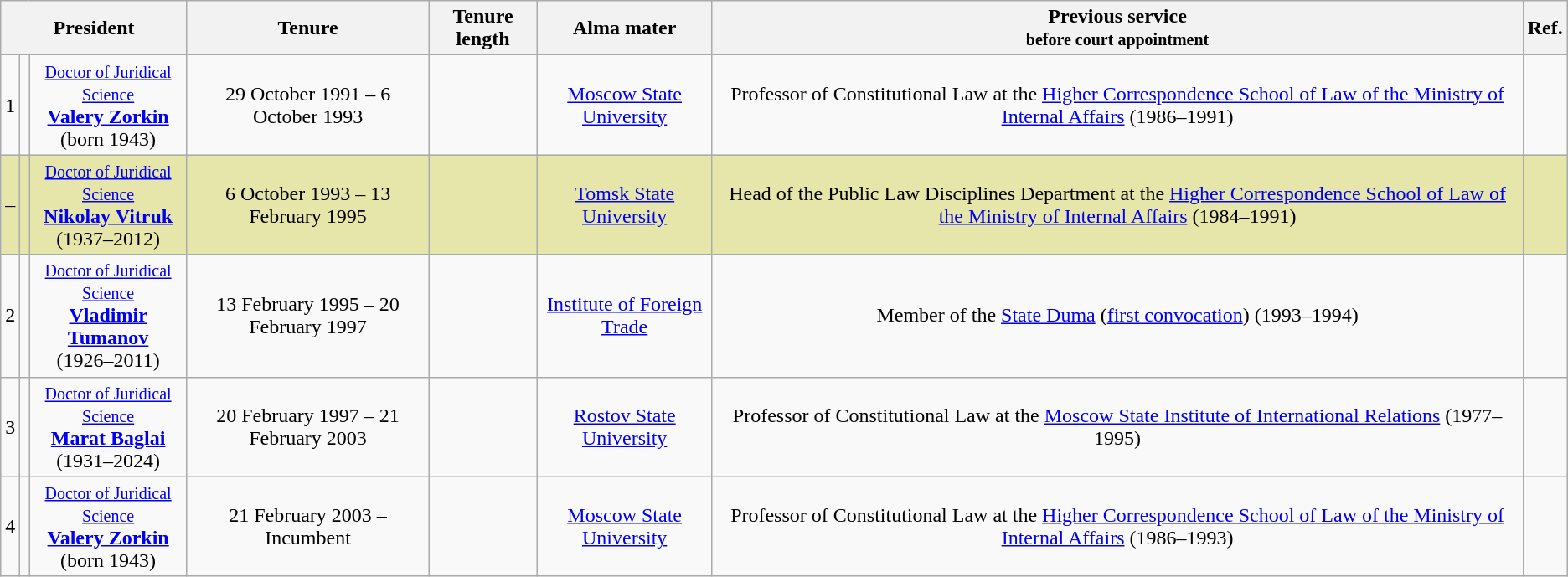<table class="wikitable" style="text-align: center;">
<tr>
<th colspan="3">President</th>
<th>Tenure</th>
<th>Tenure length</th>
<th>Alma mater</th>
<th>Previous service<br><small>before court appointment</small></th>
<th>Ref.</th>
</tr>
<tr>
<td>1</td>
<td></td>
<td><small><a href='#'>Doctor of Juridical Science</a></small><br><strong><a href='#'>Valery Zorkin</a></strong><br>(born 1943)</td>
<td>29 October 1991 – 6 October 1993</td>
<td></td>
<td><a href='#'>Moscow State University</a></td>
<td>Professor of Constitutional Law at the <a href='#'>Higher Correspondence School of Law of the Ministry of Internal Affairs</a> (1986–1991)</td>
<td></td>
</tr>
<tr bgcolor="#e6e6aa">
<td>–</td>
<td></td>
<td><small><a href='#'>Doctor of Juridical Science</a></small><br><strong><a href='#'>Nikolay Vitruk</a></strong><br>(1937–2012)</td>
<td>6 October 1993 – 13 February 1995</td>
<td></td>
<td><a href='#'>Tomsk State University</a></td>
<td>Head of the Public Law Disciplines Department at the <a href='#'>Higher Correspondence School of Law of the Ministry of Internal Affairs</a> (1984–1991)</td>
<td></td>
</tr>
<tr>
<td>2</td>
<td></td>
<td><small><a href='#'>Doctor of Juridical Science</a></small><br><strong><a href='#'>Vladimir Tumanov</a></strong><br>(1926–2011)</td>
<td>13 February 1995 – 20 February 1997</td>
<td></td>
<td><a href='#'>Institute of Foreign Trade</a></td>
<td>Member of the <a href='#'>State Duma</a> (<a href='#'>first convocation</a>) (1993–1994)</td>
<td></td>
</tr>
<tr>
<td>3</td>
<td></td>
<td><small><a href='#'>Doctor of Juridical Science</a></small><br><strong><a href='#'>Marat Baglai</a></strong><br>(1931–2024)</td>
<td>20 February 1997 – 21 February 2003</td>
<td></td>
<td><a href='#'>Rostov State University</a></td>
<td>Professor of Constitutional Law at the <a href='#'>Moscow State Institute of International Relations</a> (1977–1995)</td>
<td></td>
</tr>
<tr>
<td>4</td>
<td></td>
<td><small><a href='#'>Doctor of Juridical Science</a></small><br><strong><a href='#'>Valery Zorkin</a></strong><br>(born 1943)</td>
<td>21 February 2003 – Incumbent</td>
<td></td>
<td><a href='#'>Moscow State University</a></td>
<td>Professor of Constitutional Law at the <a href='#'>Higher Correspondence School of Law of the Ministry of Internal Affairs</a> (1986–1993)</td>
<td></td>
</tr>
</table>
